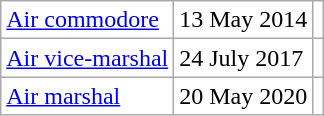<table class="wikitable" style="background:white">
<tr>
<td><a href='#'>Air commodore</a></td>
<td>13 May 2014</td>
<td></td>
</tr>
<tr>
<td><a href='#'>Air vice-marshal</a></td>
<td>24 July 2017</td>
<td></td>
</tr>
<tr>
<td><a href='#'>Air marshal</a></td>
<td>20 May 2020</td>
<td></td>
</tr>
</table>
